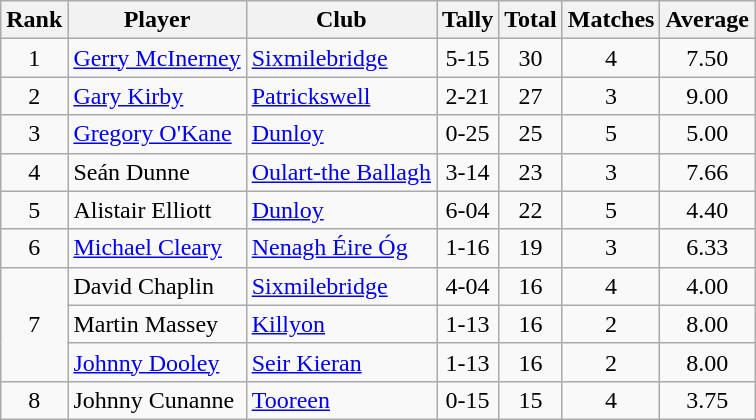<table class="wikitable">
<tr>
<th>Rank</th>
<th>Player</th>
<th>Club</th>
<th>Tally</th>
<th>Total</th>
<th>Matches</th>
<th>Average</th>
</tr>
<tr>
<td rowspan="1" style="text-align:center;">1</td>
<td><a href='#'>Gerry McInerney</a></td>
<td><a href='#'>Sixmilebridge</a></td>
<td align=center>5-15</td>
<td align=center>30</td>
<td align=center>4</td>
<td align=center>7.50</td>
</tr>
<tr>
<td rowspan="1" style="text-align:center;">2</td>
<td><a href='#'>Gary Kirby</a></td>
<td><a href='#'>Patrickswell</a></td>
<td align=center>2-21</td>
<td align=center>27</td>
<td align=center>3</td>
<td align=center>9.00</td>
</tr>
<tr>
<td rowspan="1" style="text-align:center;">3</td>
<td><a href='#'>Gregory O'Kane</a></td>
<td><a href='#'>Dunloy</a></td>
<td align=center>0-25</td>
<td align=center>25</td>
<td align=center>5</td>
<td align=center>5.00</td>
</tr>
<tr>
<td rowspan="1" style="text-align:center;">4</td>
<td>Seán Dunne</td>
<td><a href='#'>Oulart-the Ballagh</a></td>
<td align=center>3-14</td>
<td align=center>23</td>
<td align=center>3</td>
<td align=center>7.66</td>
</tr>
<tr>
<td rowspan="1" style="text-align:center;">5</td>
<td>Alistair Elliott</td>
<td><a href='#'>Dunloy</a></td>
<td align=center>6-04</td>
<td align=center>22</td>
<td align=center>5</td>
<td align=center>4.40</td>
</tr>
<tr>
<td rowspan="1" style="text-align:center;">6</td>
<td><a href='#'>Michael Cleary</a></td>
<td><a href='#'>Nenagh Éire Óg</a></td>
<td align=center>1-16</td>
<td align=center>19</td>
<td align=center>3</td>
<td align=center>6.33</td>
</tr>
<tr>
<td rowspan="3" style="text-align:center;">7</td>
<td>David Chaplin</td>
<td><a href='#'>Sixmilebridge</a></td>
<td align=center>4-04</td>
<td align=center>16</td>
<td align=center>4</td>
<td align=center>4.00</td>
</tr>
<tr>
<td>Martin Massey</td>
<td><a href='#'>Killyon</a></td>
<td align=center>1-13</td>
<td align=center>16</td>
<td align=center>2</td>
<td align=center>8.00</td>
</tr>
<tr>
<td><a href='#'>Johnny Dooley</a></td>
<td><a href='#'>Seir Kieran</a></td>
<td align=center>1-13</td>
<td align=center>16</td>
<td align=center>2</td>
<td align=center>8.00</td>
</tr>
<tr>
<td rowspan="1" style="text-align:center;">8</td>
<td>Johnny Cunanne</td>
<td><a href='#'>Tooreen</a></td>
<td align=center>0-15</td>
<td align=center>15</td>
<td align=center>4</td>
<td align=center>3.75</td>
</tr>
</table>
